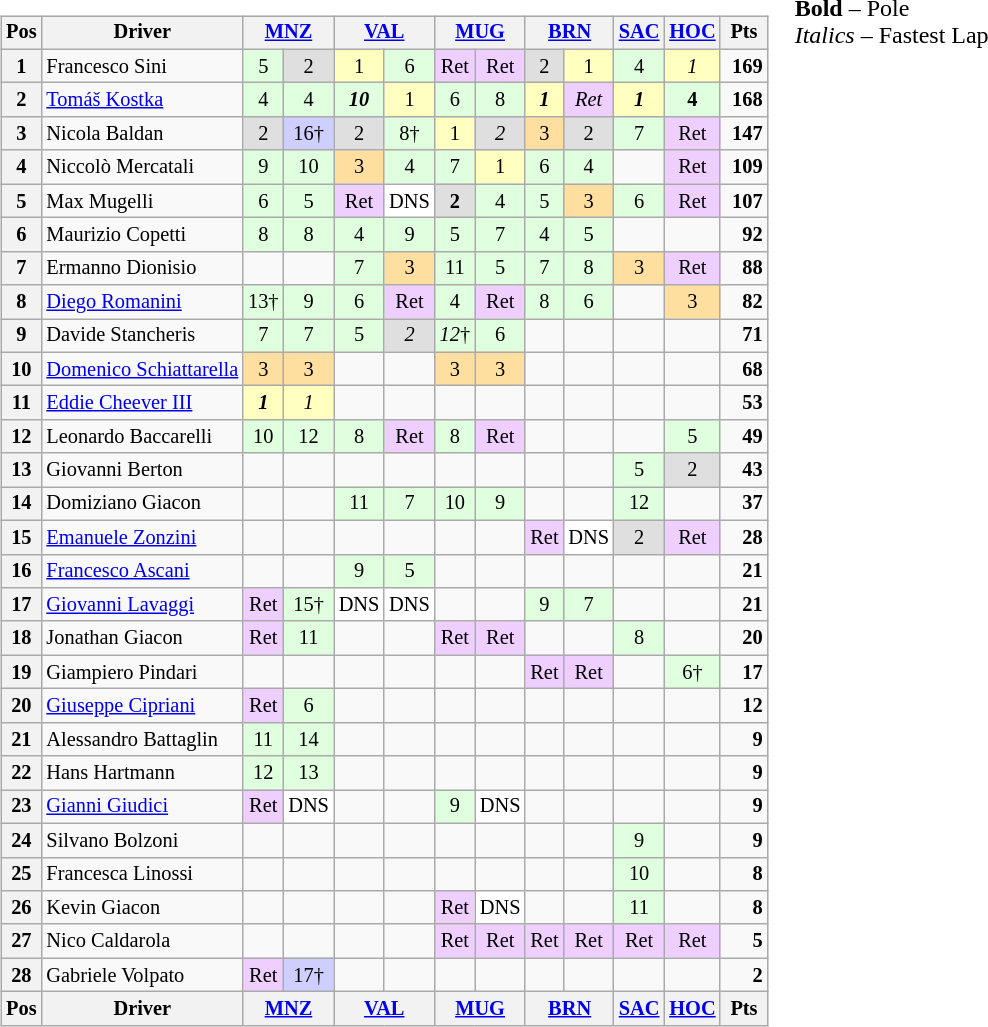<table>
<tr>
<td valign="top"><br><table align="left"| class="wikitable" style="font-size: 85%; text-align: center">
<tr valign="top">
<th valign="middle">Pos</th>
<th valign="middle">Driver</th>
<th colspan=2><a href='#'>MNZ</a><br></th>
<th colspan=2><a href='#'>VAL</a><br></th>
<th colspan=2><a href='#'>MUG</a><br></th>
<th colspan=2><a href='#'>BRN</a><br></th>
<th><a href='#'>SAC</a><br></th>
<th><a href='#'>HOC</a><br></th>
<th valign="middle"> Pts </th>
</tr>
<tr>
<th>1</th>
<td align="left"> Francesco Sini</td>
<td style="background:#dfffdf;">5</td>
<td style="background:#dfdfdf;">2</td>
<td style="background:#ffffbf;">1</td>
<td style="background:#dfffdf;">6</td>
<td style="background:#efcfff;">Ret</td>
<td style="background:#efcfff;">Ret</td>
<td style="background:#dfdfdf;">2</td>
<td style="background:#ffffbf;">1</td>
<td style="background:#dfffdf;">4</td>
<td style="background:#ffffbf;"><em>1</em></td>
<td align="right"><strong>169</strong></td>
</tr>
<tr>
<th>2</th>
<td align="left"> <a href='#'>Tomáš Kostka</a></td>
<td style="background:#dfffdf;">4</td>
<td style="background:#dfffdf;">4</td>
<td style="background:#dfffdf;"><strong><em>10</em></strong></td>
<td style="background:#ffffbf;">1</td>
<td style="background:#dfffdf;">6</td>
<td style="background:#dfffdf;">8</td>
<td style="background:#ffffbf;"><strong><em>1</em></strong></td>
<td style="background:#efcfff;"><em>Ret</em></td>
<td style="background:#ffffbf;"><strong><em>1</em></strong></td>
<td style="background:#dfffdf;"><strong>4</strong></td>
<td align="right"><strong>168</strong></td>
</tr>
<tr>
<th>3</th>
<td align="left"> Nicola Baldan</td>
<td style="background:#dfdfdf;">2</td>
<td style="background:#cfcfff;">16†</td>
<td style="background:#dfdfdf;">2</td>
<td style="background:#dfffdf;">8†</td>
<td style="background:#ffffbf;">1</td>
<td style="background:#dfdfdf;"><em>2</em></td>
<td style="background:#ffdf9f;">3</td>
<td style="background:#dfdfdf;">2</td>
<td style="background:#dfffdf;">7</td>
<td style="background:#efcfff;">Ret</td>
<td align="right"><strong>147</strong></td>
</tr>
<tr>
<th>4</th>
<td align="left"> Niccolò Mercatali</td>
<td style="background:#dfffdf;">9</td>
<td style="background:#dfffdf;">10</td>
<td style="background:#ffdf9f;">3</td>
<td style="background:#dfffdf;">4</td>
<td style="background:#dfffdf;">7</td>
<td style="background:#ffffbf;">1</td>
<td style="background:#dfffdf;">6</td>
<td style="background:#dfffdf;">4</td>
<td></td>
<td style="background:#efcfff;">Ret</td>
<td align="right"><strong>109</strong></td>
</tr>
<tr>
<th>5</th>
<td align="left"> Max Mugelli</td>
<td style="background:#dfffdf;">6</td>
<td style="background:#dfffdf;">5</td>
<td style="background:#efcfff;">Ret</td>
<td style="background:#ffffff;">DNS</td>
<td style="background:#dfdfdf;"><strong>2</strong></td>
<td style="background:#dfffdf;">4</td>
<td style="background:#dfffdf;">5</td>
<td style="background:#ffdf9f;">3</td>
<td style="background:#dfffdf;">6</td>
<td style="background:#efcfff;">Ret</td>
<td align="right"><strong>107</strong></td>
</tr>
<tr>
<th>6</th>
<td align="left"> Maurizio Copetti</td>
<td style="background:#dfffdf;">8</td>
<td style="background:#dfffdf;">8</td>
<td style="background:#dfffdf;">4</td>
<td style="background:#dfffdf;">9</td>
<td style="background:#dfffdf;">5</td>
<td style="background:#dfffdf;">7</td>
<td style="background:#dfffdf;">4</td>
<td style="background:#dfffdf;">5</td>
<td></td>
<td></td>
<td align="right"><strong>92</strong></td>
</tr>
<tr>
<th>7</th>
<td align="left"> Ermanno Dionisio</td>
<td></td>
<td></td>
<td style="background:#dfffdf;">7</td>
<td style="background:#ffdf9f;">3</td>
<td style="background:#dfffdf;">11</td>
<td style="background:#dfffdf;">5</td>
<td style="background:#dfffdf;">7</td>
<td style="background:#dfffdf;">8</td>
<td style="background:#ffdf9f;">3</td>
<td style="background:#efcfff;">Ret</td>
<td align="right"><strong>88</strong></td>
</tr>
<tr>
<th>8</th>
<td align="left"> <a href='#'>Diego Romanini</a></td>
<td style="background:#dfffdf;">13†</td>
<td style="background:#dfffdf;">9</td>
<td style="background:#dfffdf;">6</td>
<td style="background:#efcfff;">Ret</td>
<td style="background:#dfffdf;">4</td>
<td style="background:#efcfff;">Ret</td>
<td style="background:#dfffdf;">8</td>
<td style="background:#dfffdf;">6</td>
<td></td>
<td style="background:#ffdf9f;">3</td>
<td align="right"><strong>82</strong></td>
</tr>
<tr>
<th>9</th>
<td align="left"> Davide Stancheris</td>
<td style="background:#dfffdf;">7</td>
<td style="background:#dfffdf;">7</td>
<td style="background:#dfffdf;">5</td>
<td style="background:#dfdfdf;"><em>2</em></td>
<td style="background:#dfffdf;"><em>12</em>†</td>
<td style="background:#dfffdf;">6</td>
<td></td>
<td></td>
<td></td>
<td></td>
<td align="right"><strong>71</strong></td>
</tr>
<tr>
<th>10</th>
<td align="left" nowrap> <a href='#'>Domenico Schiattarella</a></td>
<td style="background:#ffdf9f;">3</td>
<td style="background:#ffdf9f;">3</td>
<td></td>
<td></td>
<td style="background:#ffdf9f;">3</td>
<td style="background:#ffdf9f;">3</td>
<td></td>
<td></td>
<td></td>
<td></td>
<td align="right"><strong>68</strong></td>
</tr>
<tr>
<th>11</th>
<td align="left"> <a href='#'>Eddie Cheever III</a></td>
<td style="background:#ffffbf;"><strong><em>1</em></strong></td>
<td style="background:#ffffbf;"><em>1</em></td>
<td></td>
<td></td>
<td></td>
<td></td>
<td></td>
<td></td>
<td></td>
<td></td>
<td align="right"><strong>53</strong></td>
</tr>
<tr>
<th>12</th>
<td align="left"> Leonardo Baccarelli</td>
<td style="background:#dfffdf;">10</td>
<td style="background:#dfffdf;">12</td>
<td style="background:#dfffdf;">8</td>
<td style="background:#efcfff;">Ret</td>
<td style="background:#dfffdf;">8</td>
<td style="background:#efcfff;">Ret</td>
<td></td>
<td></td>
<td></td>
<td style="background:#dfffdf;">5</td>
<td align="right"><strong>49</strong></td>
</tr>
<tr>
<th>13</th>
<td align="left"> Giovanni Berton</td>
<td></td>
<td></td>
<td></td>
<td></td>
<td></td>
<td></td>
<td></td>
<td></td>
<td style="background:#dfffdf;">5</td>
<td style="background:#dfdfdf;">2</td>
<td align="right"><strong>43</strong></td>
</tr>
<tr>
<th>14</th>
<td align="left"> Domiziano Giacon</td>
<td></td>
<td></td>
<td style="background:#dfffdf;">11</td>
<td style="background:#dfffdf;">7</td>
<td style="background:#dfffdf;">10</td>
<td style="background:#dfffdf;">9</td>
<td></td>
<td></td>
<td style="background:#dfffdf;">12</td>
<td></td>
<td align="right"><strong>37</strong></td>
</tr>
<tr>
<th>15</th>
<td align="left"> <a href='#'>Emanuele Zonzini</a></td>
<td></td>
<td></td>
<td></td>
<td></td>
<td></td>
<td></td>
<td style="background:#efcfff;">Ret</td>
<td style="background:#ffffff;">DNS</td>
<td style="background:#dfdfdf;">2</td>
<td style="background:#efcfff;">Ret</td>
<td align="right"><strong>28</strong></td>
</tr>
<tr>
<th>16</th>
<td align="left"> <a href='#'>Francesco Ascani</a></td>
<td></td>
<td></td>
<td style="background:#dfffdf;">9</td>
<td style="background:#dfffdf;">5</td>
<td></td>
<td></td>
<td></td>
<td></td>
<td></td>
<td></td>
<td align="right"><strong>21</strong></td>
</tr>
<tr>
<th>17</th>
<td align="left"> <a href='#'>Giovanni Lavaggi</a></td>
<td style="background:#efcfff;">Ret</td>
<td style="background:#dfffdf;">15†</td>
<td style="background:#ffffff;">DNS</td>
<td style="background:#ffffff;">DNS</td>
<td></td>
<td></td>
<td style="background:#dfffdf;">9</td>
<td style="background:#dfffdf;">7</td>
<td></td>
<td></td>
<td align="right"><strong>21</strong></td>
</tr>
<tr>
<th>18</th>
<td align="left"> Jonathan Giacon</td>
<td style="background:#efcfff;">Ret</td>
<td style="background:#dfffdf;">11</td>
<td></td>
<td></td>
<td style="background:#efcfff;">Ret</td>
<td style="background:#efcfff;">Ret</td>
<td></td>
<td></td>
<td style="background:#dfffdf;">8</td>
<td></td>
<td align="right"><strong>20</strong></td>
</tr>
<tr>
<th>19</th>
<td align="left"> Giampiero Pindari</td>
<td></td>
<td></td>
<td></td>
<td></td>
<td></td>
<td></td>
<td style="background:#efcfff;">Ret</td>
<td style="background:#efcfff;">Ret</td>
<td></td>
<td style="background:#dfffdf;">6†</td>
<td align="right"><strong>17</strong></td>
</tr>
<tr>
<th>20</th>
<td align="left"> <a href='#'>Giuseppe Cipriani</a></td>
<td style="background:#efcfff;">Ret</td>
<td style="background:#dfffdf;">6</td>
<td></td>
<td></td>
<td></td>
<td></td>
<td></td>
<td></td>
<td></td>
<td></td>
<td align="right"><strong>12</strong></td>
</tr>
<tr>
<th>21</th>
<td align="left"> Alessandro Battaglin</td>
<td style="background:#dfffdf;">11</td>
<td style="background:#dfffdf;">14</td>
<td></td>
<td></td>
<td></td>
<td></td>
<td></td>
<td></td>
<td></td>
<td></td>
<td align="right"><strong>9</strong></td>
</tr>
<tr>
<th>22</th>
<td align="left"> Hans Hartmann</td>
<td style="background:#dfffdf;">12</td>
<td style="background:#dfffdf;">13</td>
<td></td>
<td></td>
<td></td>
<td></td>
<td></td>
<td></td>
<td></td>
<td></td>
<td align="right"><strong>9</strong></td>
</tr>
<tr>
<th>23</th>
<td align="left"> <a href='#'>Gianni Giudici</a></td>
<td style="background:#efcfff;">Ret</td>
<td style="background:#ffffff;">DNS</td>
<td></td>
<td></td>
<td style="background:#dfffdf;">9</td>
<td style="background:#ffffff;">DNS</td>
<td></td>
<td></td>
<td></td>
<td></td>
<td align="right"><strong>9</strong></td>
</tr>
<tr>
<th>24</th>
<td align="left"> Silvano Bolzoni</td>
<td></td>
<td></td>
<td></td>
<td></td>
<td></td>
<td></td>
<td></td>
<td></td>
<td style="background:#dfffdf;">9</td>
<td></td>
<td align="right"><strong>9</strong></td>
</tr>
<tr>
<th>25</th>
<td align="left"> Francesca Linossi</td>
<td></td>
<td></td>
<td></td>
<td></td>
<td></td>
<td></td>
<td></td>
<td></td>
<td style="background:#dfffdf;">10</td>
<td></td>
<td align="right"><strong>8</strong></td>
</tr>
<tr>
<th>26</th>
<td align="left"> Kevin Giacon</td>
<td></td>
<td></td>
<td></td>
<td></td>
<td style="background:#efcfff;">Ret</td>
<td style="background:#ffffff;">DNS</td>
<td></td>
<td></td>
<td style="background:#dfffdf;">11</td>
<td></td>
<td align="right"><strong>8</strong></td>
</tr>
<tr>
<th>27</th>
<td align="left"> Nico Caldarola</td>
<td></td>
<td></td>
<td></td>
<td></td>
<td style="background:#efcfff;">Ret</td>
<td style="background:#efcfff;">Ret</td>
<td style="background:#efcfff;">Ret</td>
<td style="background:#efcfff;">Ret</td>
<td style="background:#efcfff;">Ret</td>
<td style="background:#efcfff;">Ret</td>
<td align="right"><strong>5</strong></td>
</tr>
<tr>
<th>28</th>
<td align="left"> Gabriele Volpato</td>
<td style="background:#efcfff;">Ret</td>
<td style="background:#cfcfff;">17†</td>
<td></td>
<td></td>
<td></td>
<td></td>
<td></td>
<td></td>
<td></td>
<td></td>
<td align="right"><strong>2</strong></td>
</tr>
<tr valign="top">
<th valign="middle">Pos</th>
<th valign="middle">Driver</th>
<th colspan=2><a href='#'>MNZ</a><br></th>
<th colspan=2><a href='#'>VAL</a><br></th>
<th colspan=2><a href='#'>MUG</a><br></th>
<th colspan=2><a href='#'>BRN</a><br></th>
<th><a href='#'>SAC</a><br></th>
<th><a href='#'>HOC</a><br></th>
<th valign="middle"> Pts </th>
</tr>
</table>
</td>
<td valign="top"><br>
<span><strong>Bold</strong> – Pole<br>
<em>Italics</em> – Fastest Lap</span></td>
</tr>
</table>
